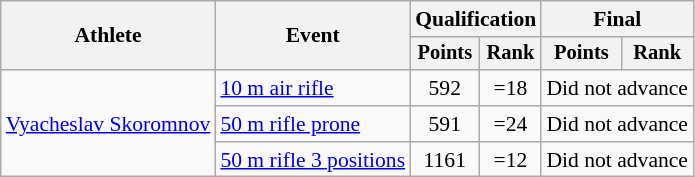<table class="wikitable" style="font-size:90%">
<tr>
<th rowspan="2">Athlete</th>
<th rowspan="2">Event</th>
<th colspan=2>Qualification</th>
<th colspan=2>Final</th>
</tr>
<tr style="font-size:95%">
<th>Points</th>
<th>Rank</th>
<th>Points</th>
<th>Rank</th>
</tr>
<tr align=center>
<td align=left rowspan=3><a href='#'>Vyacheslav Skoromnov</a></td>
<td align=left><a href='#'>10 m air rifle</a></td>
<td>592</td>
<td>=18</td>
<td colspan=2>Did not advance</td>
</tr>
<tr align=center>
<td align=left><a href='#'>50 m rifle prone</a></td>
<td>591</td>
<td>=24</td>
<td colspan=2>Did not advance</td>
</tr>
<tr align=center>
<td align=left><a href='#'>50 m rifle 3 positions</a></td>
<td>1161</td>
<td>=12</td>
<td colspan=2>Did not advance</td>
</tr>
</table>
